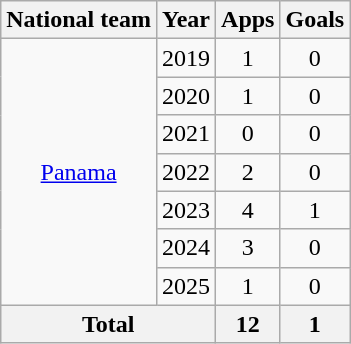<table class="wikitable" style="text-align:center">
<tr>
<th>National team</th>
<th>Year</th>
<th>Apps</th>
<th>Goals</th>
</tr>
<tr>
<td rowspan="7"><a href='#'>Panama</a></td>
<td>2019</td>
<td>1</td>
<td>0</td>
</tr>
<tr>
<td>2020</td>
<td>1</td>
<td>0</td>
</tr>
<tr>
<td>2021</td>
<td>0</td>
<td>0</td>
</tr>
<tr>
<td>2022</td>
<td>2</td>
<td>0</td>
</tr>
<tr>
<td>2023</td>
<td>4</td>
<td>1</td>
</tr>
<tr>
<td>2024</td>
<td>3</td>
<td>0</td>
</tr>
<tr>
<td>2025</td>
<td>1</td>
<td>0</td>
</tr>
<tr>
<th colspan="2">Total</th>
<th>12</th>
<th>1</th>
</tr>
</table>
